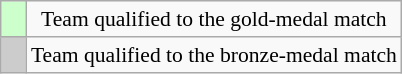<table class="wikitable" style="text-align: center; font-size:90% ">
<tr>
<td width=10px bgcolor=#ccffcc></td>
<td>Team qualified to the gold-medal match</td>
</tr>
<tr>
<td width=10px bgcolor=#cccccc></td>
<td>Team qualified to the bronze-medal match</td>
</tr>
</table>
